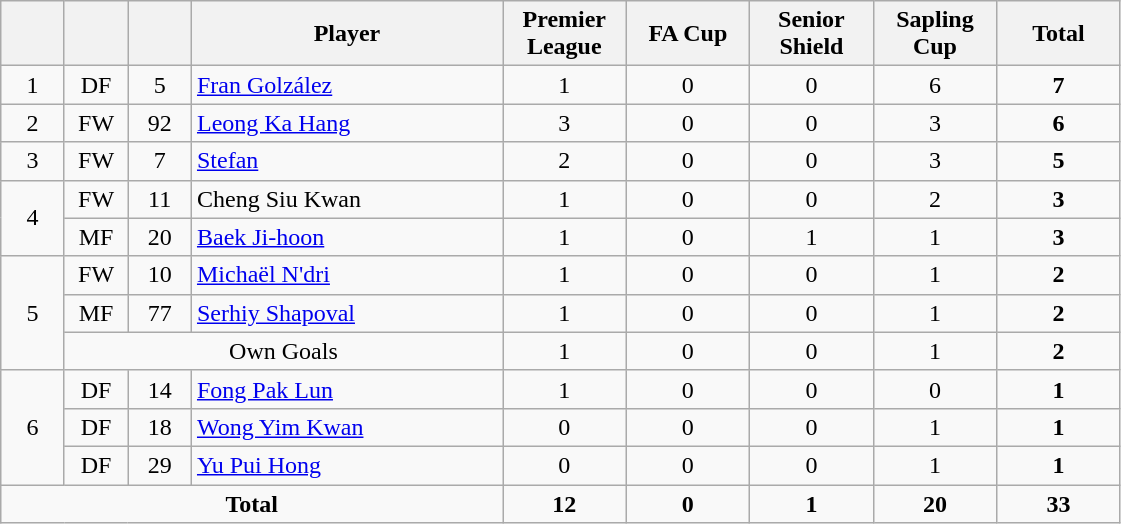<table class="wikitable" style="text-align:center">
<tr>
<th style="width:35px;"></th>
<th style="width:35px;"></th>
<th style="width:35px;"></th>
<th style="width:200px;">Player</th>
<th style="width:75px;">Premier League</th>
<th style="width:75px;">FA Cup</th>
<th style="width:75px;">Senior Shield</th>
<th style="width:75px;">Sapling Cup</th>
<th style="width:75px;"><strong>Total</strong></th>
</tr>
<tr>
<td rowspan="1">1</td>
<td>DF</td>
<td>5</td>
<td align="left"> <a href='#'>Fran Golzález</a></td>
<td>1</td>
<td>0</td>
<td>0</td>
<td>6</td>
<td><strong>7</strong></td>
</tr>
<tr>
<td rowspan="1">2</td>
<td>FW</td>
<td>92</td>
<td align="left"> <a href='#'>Leong Ka Hang</a></td>
<td>3</td>
<td>0</td>
<td>0</td>
<td>3</td>
<td><strong>6</strong></td>
</tr>
<tr>
<td rowspan="1">3</td>
<td>FW</td>
<td>7</td>
<td align="left"> <a href='#'>Stefan</a></td>
<td>2</td>
<td>0</td>
<td>0</td>
<td>3</td>
<td><strong>5</strong></td>
</tr>
<tr>
<td rowspan="2">4</td>
<td>FW</td>
<td>11</td>
<td align="left"> Cheng Siu Kwan</td>
<td>1</td>
<td>0</td>
<td>0</td>
<td>2</td>
<td><strong>3</strong></td>
</tr>
<tr>
<td>MF</td>
<td>20</td>
<td align="left"> <a href='#'>Baek Ji-hoon</a></td>
<td>1</td>
<td>0</td>
<td>1</td>
<td>1</td>
<td><strong>3</strong></td>
</tr>
<tr>
<td rowspan="3">5</td>
<td>FW</td>
<td>10</td>
<td align="left"> <a href='#'>Michaël N'dri</a></td>
<td>1</td>
<td>0</td>
<td>0</td>
<td>1</td>
<td><strong>2</strong></td>
</tr>
<tr>
<td>MF</td>
<td>77</td>
<td align="left"> <a href='#'>Serhiy Shapoval</a></td>
<td>1</td>
<td>0</td>
<td>0</td>
<td>1</td>
<td><strong>2</strong></td>
</tr>
<tr>
<td colspan="3">Own Goals</td>
<td>1</td>
<td>0</td>
<td>0</td>
<td>1</td>
<td><strong>2</strong></td>
</tr>
<tr>
<td rowspan="3">6</td>
<td>DF</td>
<td>14</td>
<td align="left"> <a href='#'>Fong Pak Lun</a></td>
<td>1</td>
<td>0</td>
<td>0</td>
<td>0</td>
<td><strong>1</strong></td>
</tr>
<tr>
<td>DF</td>
<td>18</td>
<td align="left"> <a href='#'>Wong Yim Kwan</a></td>
<td>0</td>
<td>0</td>
<td>0</td>
<td>1</td>
<td><strong>1</strong></td>
</tr>
<tr>
<td>DF</td>
<td>29</td>
<td align="left"> <a href='#'>Yu Pui Hong</a></td>
<td>0</td>
<td>0</td>
<td>0</td>
<td>1</td>
<td><strong>1</strong></td>
</tr>
<tr>
<td colspan="4"><strong>Total</strong></td>
<td><strong>12</strong></td>
<td><strong>0</strong></td>
<td><strong>1</strong></td>
<td><strong>20</strong></td>
<td><strong>33</strong></td>
</tr>
</table>
